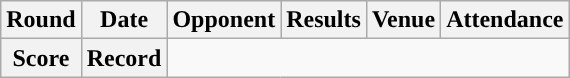<table class="wikitable" style="text-align:center">
<tr>
<th>Round</th>
<th>Date</th>
<th>Opponent</th>
<th>Results</th>
<th>Venue</th>
<th>Attendance</th>
</tr>
<tr>
<th>Score</th>
<th>Record</th>
</tr>
</table>
